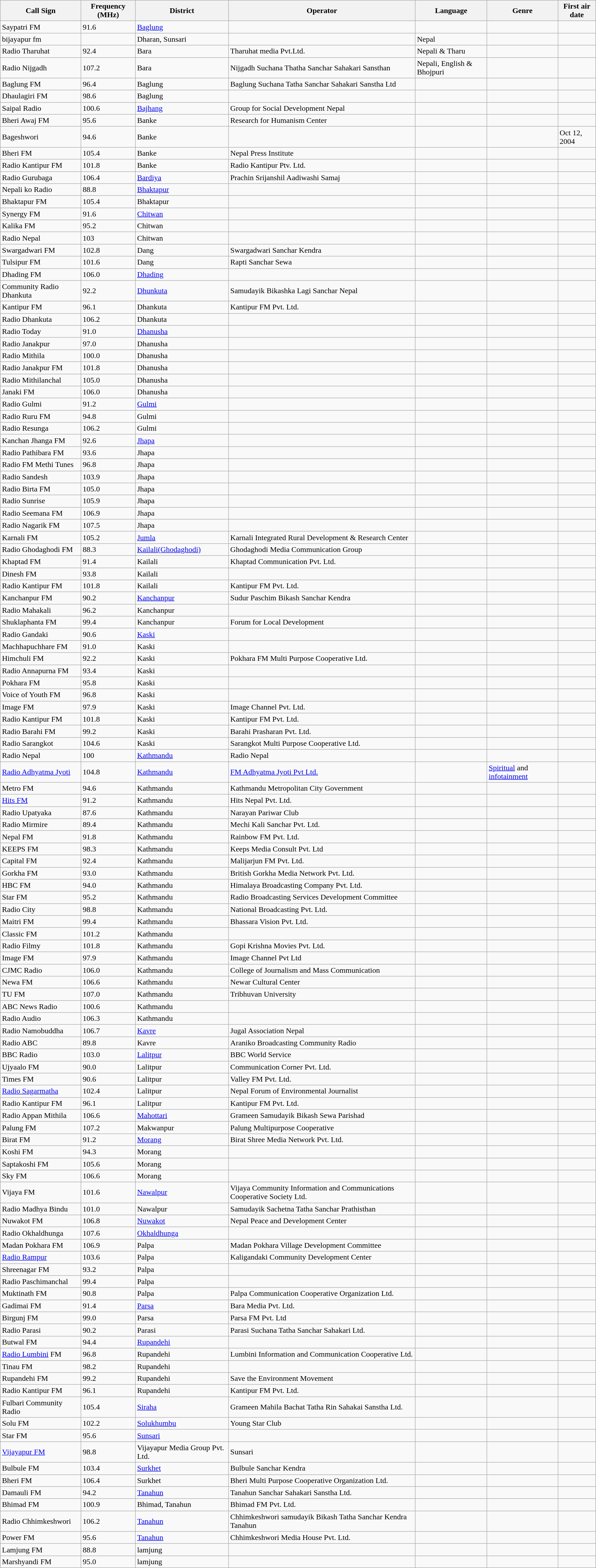<table class="wikitable sortable">
<tr>
<th>Call Sign</th>
<th>Frequency (MHz)</th>
<th>District</th>
<th class="unsortable">Operator</th>
<th>Language</th>
<th>Genre</th>
<th>First air date</th>
</tr>
<tr>
<td>Saypatri FM</td>
<td>91.6</td>
<td><a href='#'>Baglung</a></td>
<td></td>
<td></td>
<td></td>
</tr>
<tr>
<td>bijayapur fm</td>
<td></td>
<td>Dharan, Sunsari</td>
<td></td>
<td>Nepal</td>
<td></td>
<td></td>
</tr>
<tr>
<td>Radio Tharuhat</td>
<td>92.4</td>
<td>Bara</td>
<td>Tharuhat media Pvt.Ltd.</td>
<td>Nepali & Tharu</td>
<td></td>
<td></td>
</tr>
<tr>
<td>Radio Nijgadh</td>
<td>107.2</td>
<td>Bara</td>
<td>Nijgadh Suchana Thatha Sanchar Sahakari Sansthan</td>
<td>Nepali, English & Bhojpuri</td>
<td></td>
<td></td>
</tr>
<tr>
<td>Baglung FM</td>
<td>96.4</td>
<td>Baglung</td>
<td>Baglung Suchana Tatha Sanchar Sahakari Sanstha Ltd</td>
<td></td>
<td></td>
<td></td>
</tr>
<tr>
<td>Dhaulagiri FM</td>
<td>98.6</td>
<td>Baglung</td>
<td></td>
<td></td>
<td></td>
<td></td>
</tr>
<tr>
<td>Saipal Radio</td>
<td>100.6</td>
<td><a href='#'>Bajhang</a></td>
<td>Group for Social Development Nepal</td>
<td></td>
<td></td>
<td></td>
</tr>
<tr>
<td>Bheri Awaj FM</td>
<td>95.6</td>
<td>Banke</td>
<td>Research for Humanism Center</td>
<td></td>
<td></td>
<td></td>
</tr>
<tr>
<td>Bageshwori </td>
<td>94.6</td>
<td>Banke</td>
<td></td>
<td></td>
<td></td>
<td>Oct 12, 2004</td>
</tr>
<tr>
<td>Bheri FM</td>
<td>105.4</td>
<td>Banke</td>
<td>Nepal Press Institute</td>
<td></td>
<td></td>
<td></td>
</tr>
<tr>
<td>Radio Kantipur FM</td>
<td>101.8</td>
<td>Banke</td>
<td>Radio Kantipur Ptv. Ltd.</td>
<td></td>
<td></td>
<td></td>
</tr>
<tr>
<td>Radio Gurubaga</td>
<td>106.4</td>
<td><a href='#'>Bardiya</a></td>
<td>Prachin Srijanshil Aadiwashi Samaj</td>
<td></td>
<td></td>
<td></td>
</tr>
<tr>
<td>Nepali ko Radio</td>
<td>88.8</td>
<td><a href='#'>Bhaktapur</a></td>
<td></td>
<td></td>
<td></td>
<td></td>
</tr>
<tr>
<td>Bhaktapur FM</td>
<td>105.4</td>
<td>Bhaktapur</td>
<td></td>
<td></td>
<td></td>
<td></td>
</tr>
<tr>
<td>Synergy FM</td>
<td>91.6</td>
<td><a href='#'>Chitwan</a></td>
<td></td>
<td></td>
<td></td>
<td></td>
</tr>
<tr>
<td>Kalika FM</td>
<td>95.2</td>
<td>Chitwan</td>
<td></td>
<td></td>
<td></td>
<td></td>
</tr>
<tr>
<td>Radio Nepal</td>
<td>103</td>
<td>Chitwan</td>
<td></td>
<td></td>
<td></td>
<td></td>
</tr>
<tr>
<td>Swargadwari FM</td>
<td>102.8</td>
<td>Dang</td>
<td>Swargadwari Sanchar Kendra</td>
<td></td>
<td></td>
<td></td>
</tr>
<tr>
<td>Tulsipur FM</td>
<td>101.6</td>
<td>Dang</td>
<td>Rapti Sanchar Sewa</td>
<td></td>
<td></td>
<td></td>
</tr>
<tr>
<td>Dhading FM</td>
<td>106.0</td>
<td><a href='#'>Dhading</a></td>
<td></td>
<td></td>
<td></td>
<td></td>
</tr>
<tr>
<td>Community Radio Dhankuta</td>
<td>92.2</td>
<td><a href='#'>Dhunkuta</a></td>
<td>Samudayik Bikashka Lagi Sanchar Nepal</td>
<td></td>
<td></td>
<td></td>
</tr>
<tr>
<td>Kantipur FM</td>
<td>96.1</td>
<td>Dhankuta</td>
<td>Kantipur FM Pvt. Ltd.</td>
<td></td>
<td></td>
<td></td>
</tr>
<tr>
<td>Radio Dhankuta</td>
<td>106.2</td>
<td>Dhankuta</td>
<td></td>
<td></td>
<td></td>
<td></td>
</tr>
<tr>
<td>Radio Today</td>
<td>91.0</td>
<td><a href='#'>Dhanusha</a></td>
<td></td>
<td></td>
<td></td>
<td></td>
</tr>
<tr>
<td>Radio Janakpur</td>
<td>97.0</td>
<td>Dhanusha</td>
<td></td>
<td></td>
<td></td>
<td></td>
</tr>
<tr>
<td>Radio Mithila</td>
<td>100.0</td>
<td>Dhanusha</td>
<td></td>
<td></td>
<td></td>
<td></td>
</tr>
<tr>
<td>Radio Janakpur FM</td>
<td>101.8</td>
<td>Dhanusha</td>
<td></td>
<td></td>
<td></td>
<td></td>
</tr>
<tr>
<td>Radio Mithilanchal</td>
<td>105.0</td>
<td>Dhanusha</td>
<td></td>
<td></td>
<td></td>
<td></td>
</tr>
<tr>
<td>Janaki FM</td>
<td>106.0</td>
<td>Dhanusha</td>
<td></td>
<td></td>
<td></td>
<td></td>
</tr>
<tr>
<td>Radio Gulmi</td>
<td>91.2</td>
<td><a href='#'>Gulmi</a></td>
<td></td>
<td></td>
<td></td>
<td></td>
</tr>
<tr>
<td>Radio Ruru FM</td>
<td>94.8</td>
<td>Gulmi</td>
<td></td>
<td></td>
<td></td>
<td></td>
</tr>
<tr>
<td>Radio Resunga</td>
<td>106.2</td>
<td>Gulmi</td>
<td></td>
<td></td>
<td></td>
<td></td>
</tr>
<tr>
<td>Kanchan Jhanga FM</td>
<td>92.6</td>
<td><a href='#'>Jhapa</a></td>
<td></td>
<td></td>
<td></td>
<td></td>
</tr>
<tr>
<td>Radio Pathibara FM</td>
<td>93.6</td>
<td>Jhapa</td>
<td></td>
<td></td>
<td></td>
<td></td>
</tr>
<tr>
<td>Radio FM Methi Tunes</td>
<td>96.8</td>
<td>Jhapa</td>
<td></td>
<td></td>
<td></td>
<td></td>
</tr>
<tr>
<td>Radio Sandesh</td>
<td>103.9</td>
<td>Jhapa</td>
<td></td>
<td></td>
<td></td>
<td></td>
</tr>
<tr>
<td>Radio Birta FM</td>
<td>105.0</td>
<td>Jhapa</td>
<td></td>
<td></td>
<td></td>
<td></td>
</tr>
<tr>
<td>Radio Sunrise</td>
<td>105.9</td>
<td>Jhapa</td>
<td></td>
<td></td>
<td></td>
<td></td>
</tr>
<tr>
<td>Radio Seemana FM</td>
<td>106.9</td>
<td>Jhapa</td>
<td></td>
<td></td>
<td></td>
<td></td>
</tr>
<tr>
<td>Radio Nagarik FM</td>
<td>107.5</td>
<td>Jhapa</td>
<td></td>
<td></td>
<td></td>
<td></td>
</tr>
<tr>
<td>Karnali FM</td>
<td>105.2</td>
<td><a href='#'>Jumla</a></td>
<td>Karnali Integrated Rural Development & Research Center</td>
<td></td>
<td></td>
<td></td>
</tr>
<tr>
<td>Radio Ghodaghodi FM</td>
<td>88.3</td>
<td><a href='#'>Kailali(Ghodaghodi)</a></td>
<td>Ghodaghodi Media Communication Group</td>
<td></td>
<td></td>
<td></td>
</tr>
<tr>
<td>Khaptad FM</td>
<td>91.4</td>
<td>Kailali</td>
<td>Khaptad Communication Pvt. Ltd.</td>
<td></td>
<td></td>
<td></td>
</tr>
<tr>
<td>Dinesh FM</td>
<td>93.8</td>
<td>Kailali</td>
<td></td>
<td></td>
<td></td>
<td></td>
</tr>
<tr>
<td>Radio Kantipur FM</td>
<td>101.8</td>
<td>Kailali</td>
<td>Kantipur FM Pvt. Ltd.</td>
<td></td>
<td></td>
<td></td>
</tr>
<tr>
<td>Kanchanpur FM</td>
<td>90.2</td>
<td><a href='#'>Kanchanpur</a></td>
<td>Sudur Paschim Bikash Sanchar Kendra</td>
<td></td>
<td></td>
<td></td>
</tr>
<tr>
<td>Radio Mahakali</td>
<td>96.2</td>
<td>Kanchanpur</td>
<td></td>
<td></td>
<td></td>
<td></td>
</tr>
<tr>
<td>Shuklaphanta FM</td>
<td>99.4</td>
<td>Kanchanpur</td>
<td>Forum for Local Development</td>
<td></td>
<td></td>
<td></td>
</tr>
<tr>
<td>Radio Gandaki</td>
<td>90.6</td>
<td><a href='#'>Kaski</a></td>
<td></td>
<td></td>
<td></td>
<td></td>
</tr>
<tr>
<td>Machhapuchhare FM</td>
<td>91.0</td>
<td>Kaski</td>
<td></td>
<td></td>
<td></td>
<td></td>
</tr>
<tr>
<td>Himchuli FM</td>
<td>92.2</td>
<td>Kaski</td>
<td>Pokhara FM Multi Purpose Cooperative Ltd.</td>
<td></td>
<td></td>
<td></td>
</tr>
<tr>
<td>Radio Annapurna FM</td>
<td>93.4</td>
<td>Kaski</td>
<td></td>
<td></td>
<td></td>
<td></td>
</tr>
<tr>
<td>Pokhara FM</td>
<td>95.8</td>
<td>Kaski</td>
<td></td>
<td></td>
<td></td>
<td></td>
</tr>
<tr>
<td>Voice of Youth FM</td>
<td>96.8</td>
<td>Kaski</td>
<td></td>
<td></td>
<td></td>
<td></td>
</tr>
<tr>
<td>Image FM</td>
<td>97.9</td>
<td>Kaski</td>
<td>Image Channel Pvt. Ltd.</td>
<td></td>
<td></td>
<td></td>
</tr>
<tr>
<td>Radio Kantipur FM</td>
<td>101.8</td>
<td>Kaski</td>
<td>Kantipur FM Pvt. Ltd.</td>
<td></td>
<td></td>
<td></td>
</tr>
<tr>
<td>Radio Barahi FM</td>
<td>99.2</td>
<td>Kaski</td>
<td>Barahi Prasharan Pvt. Ltd.</td>
<td></td>
<td></td>
<td></td>
</tr>
<tr>
<td>Radio Sarangkot</td>
<td>104.6</td>
<td>Kaski</td>
<td>Sarangkot Multi Purpose Cooperative Ltd.</td>
<td></td>
<td></td>
<td></td>
</tr>
<tr>
<td>Radio Nepal</td>
<td>100</td>
<td><a href='#'>Kathmandu</a></td>
<td>Radio Nepal</td>
<td></td>
<td></td>
<td></td>
</tr>
<tr>
<td><a href='#'>Radio Adhyatma Jyoti</a></td>
<td>104.8</td>
<td><a href='#'>Kathmandu</a></td>
<td><a href='#'>FM Adhyatma Jyoti Pvt Ltd.</a></td>
<td></td>
<td><a href='#'>Spiritual</a> and <a href='#'>infotainment</a></td>
<td></td>
</tr>
<tr>
<td>Metro FM</td>
<td>94.6</td>
<td>Kathmandu</td>
<td>Kathmandu Metropolitan City Government</td>
<td></td>
<td></td>
<td></td>
</tr>
<tr>
<td><a href='#'>Hits FM</a></td>
<td>91.2</td>
<td>Kathmandu</td>
<td>Hits Nepal Pvt. Ltd.</td>
<td></td>
<td></td>
<td></td>
</tr>
<tr>
<td>Radio Upatyaka</td>
<td>87.6</td>
<td>Kathmandu</td>
<td>Narayan Pariwar Club</td>
<td></td>
<td></td>
<td></td>
</tr>
<tr>
<td>Radio Mirmire</td>
<td>89.4</td>
<td>Kathmandu</td>
<td>Mechi Kali Sanchar Pvt. Ltd.</td>
<td></td>
<td></td>
<td></td>
</tr>
<tr>
<td>Nepal FM</td>
<td>91.8</td>
<td>Kathmandu</td>
<td>Rainbow FM Pvt. Ltd.</td>
<td></td>
<td></td>
<td></td>
</tr>
<tr>
<td>KEEPS FM</td>
<td>98.3</td>
<td>Kathmandu</td>
<td>Keeps Media Consult Pvt. Ltd</td>
<td></td>
<td></td>
<td></td>
</tr>
<tr>
<td>Capital FM</td>
<td>92.4</td>
<td>Kathmandu</td>
<td>Malijarjun FM Pvt. Ltd.</td>
<td></td>
<td></td>
<td></td>
</tr>
<tr>
<td>Gorkha FM</td>
<td>93.0</td>
<td>Kathmandu</td>
<td>British Gorkha Media Network Pvt. Ltd.</td>
<td></td>
<td></td>
<td></td>
</tr>
<tr>
<td>HBC FM</td>
<td>94.0</td>
<td>Kathmandu</td>
<td>Himalaya Broadcasting Company Pvt. Ltd.</td>
<td></td>
<td></td>
<td></td>
</tr>
<tr>
<td>Star FM</td>
<td>95.2</td>
<td>Kathmandu</td>
<td>Radio Broadcasting Services Development Committee</td>
<td></td>
<td></td>
<td></td>
</tr>
<tr>
<td>Radio City</td>
<td>98.8</td>
<td>Kathmandu</td>
<td>National Broadcasting Pvt. Ltd.</td>
<td></td>
<td></td>
<td></td>
</tr>
<tr>
<td>Maitri FM</td>
<td>99.4</td>
<td>Kathmandu</td>
<td>Bhassara Vision Pvt. Ltd.</td>
<td></td>
<td></td>
<td></td>
</tr>
<tr>
<td>Classic FM</td>
<td>101.2</td>
<td>Kathmandu</td>
<td></td>
<td></td>
<td></td>
<td></td>
</tr>
<tr>
<td>Radio Filmy</td>
<td>101.8</td>
<td>Kathmandu</td>
<td>Gopi Krishna Movies Pvt. Ltd.</td>
<td></td>
<td></td>
<td></td>
</tr>
<tr>
<td>Image FM</td>
<td>97.9</td>
<td>Kathmandu</td>
<td>Image Channel Pvt Ltd</td>
<td></td>
<td></td>
<td></td>
</tr>
<tr>
<td>CJMC Radio</td>
<td>106.0</td>
<td>Kathmandu</td>
<td>College of Journalism and Mass Communication</td>
<td></td>
<td></td>
<td></td>
</tr>
<tr>
<td>Newa FM</td>
<td>106.6</td>
<td>Kathmandu</td>
<td>Newar Cultural Center</td>
<td></td>
<td></td>
<td></td>
</tr>
<tr>
<td>TU FM</td>
<td>107.0</td>
<td>Kathmandu</td>
<td>Tribhuvan University</td>
<td></td>
<td></td>
<td></td>
</tr>
<tr>
<td>ABC News Radio</td>
<td>100.6</td>
<td>Kathmandu</td>
<td></td>
<td></td>
<td></td>
<td></td>
</tr>
<tr>
<td>Radio Audio</td>
<td>106.3</td>
<td>Kathmandu</td>
<td></td>
<td></td>
<td></td>
<td></td>
</tr>
<tr>
<td>Radio Namobuddha</td>
<td>106.7</td>
<td><a href='#'>Kavre</a></td>
<td>Jugal Association Nepal</td>
<td></td>
<td></td>
<td></td>
</tr>
<tr>
<td>Radio ABC</td>
<td>89.8</td>
<td>Kavre</td>
<td>Araniko Broadcasting Community Radio</td>
<td></td>
<td></td>
<td></td>
</tr>
<tr>
<td>BBC Radio</td>
<td>103.0</td>
<td><a href='#'>Lalitpur</a></td>
<td>BBC World Service</td>
<td></td>
<td></td>
<td></td>
</tr>
<tr>
<td>Ujyaalo FM</td>
<td>90.0</td>
<td>Lalitpur</td>
<td>Communication Corner Pvt. Ltd.</td>
<td></td>
<td></td>
<td></td>
</tr>
<tr>
<td>Times FM</td>
<td>90.6</td>
<td>Lalitpur</td>
<td>Valley FM Pvt. Ltd.</td>
<td></td>
<td></td>
<td></td>
</tr>
<tr>
<td><a href='#'>Radio Sagarmatha</a></td>
<td>102.4</td>
<td>Lalitpur</td>
<td>Nepal Forum of Environmental Journalist</td>
<td></td>
<td></td>
<td></td>
</tr>
<tr>
<td>Radio Kantipur FM</td>
<td>96.1</td>
<td>Lalitpur</td>
<td>Kantipur FM Pvt. Ltd.</td>
<td></td>
<td></td>
<td></td>
</tr>
<tr>
<td>Radio Appan Mithila</td>
<td>106.6</td>
<td><a href='#'>Mahottari</a></td>
<td>Grameen Samudayik Bikash Sewa Parishad</td>
<td></td>
<td></td>
<td></td>
</tr>
<tr>
<td>Palung FM</td>
<td>107.2</td>
<td>Makwanpur</td>
<td>Palung Multipurpose Cooperative</td>
<td></td>
<td></td>
<td></td>
</tr>
<tr>
<td>Birat FM</td>
<td>91.2</td>
<td><a href='#'>Morang</a></td>
<td>Birat Shree Media Network Pvt. Ltd.</td>
<td></td>
<td></td>
<td></td>
</tr>
<tr>
<td>Koshi FM</td>
<td>94.3</td>
<td>Morang</td>
<td></td>
<td></td>
<td></td>
<td></td>
</tr>
<tr>
<td>Saptakoshi FM</td>
<td>105.6</td>
<td>Morang</td>
<td></td>
<td></td>
<td></td>
<td></td>
</tr>
<tr>
<td>Sky FM</td>
<td>106.6</td>
<td>Morang</td>
<td></td>
<td></td>
<td></td>
<td></td>
</tr>
<tr>
<td>Vijaya FM</td>
<td>101.6</td>
<td><a href='#'>Nawalpur</a></td>
<td>Vijaya Community Information and Communications Cooperative Society Ltd.</td>
<td></td>
<td></td>
<td></td>
</tr>
<tr>
<td>Radio Madhya Bindu</td>
<td>101.0</td>
<td>Nawalpur</td>
<td>Samudayik Sachetna Tatha Sanchar Prathisthan</td>
<td></td>
<td></td>
<td></td>
</tr>
<tr>
<td>Nuwakot FM</td>
<td>106.8</td>
<td><a href='#'>Nuwakot</a></td>
<td>Nepal Peace and Development Center</td>
<td></td>
<td></td>
<td></td>
</tr>
<tr>
<td>Radio Okhaldhunga</td>
<td>107.6</td>
<td><a href='#'>Okhaldhunga</a></td>
<td></td>
<td></td>
<td></td>
<td></td>
</tr>
<tr>
<td>Madan Pokhara FM</td>
<td>106.9</td>
<td>Palpa</td>
<td>Madan Pokhara Village Development Committee</td>
<td></td>
<td></td>
<td></td>
</tr>
<tr>
<td><a href='#'>Radio Rampur</a></td>
<td>103.6</td>
<td>Palpa</td>
<td>Kaligandaki Community Development Center</td>
<td></td>
<td></td>
<td></td>
</tr>
<tr>
<td>Shreenagar FM</td>
<td>93.2</td>
<td>Palpa</td>
<td></td>
<td></td>
<td></td>
<td></td>
</tr>
<tr>
<td>Radio Paschimanchal</td>
<td>99.4</td>
<td>Palpa</td>
<td></td>
<td></td>
<td></td>
<td></td>
</tr>
<tr>
<td>Muktinath FM</td>
<td>90.8</td>
<td>Palpa</td>
<td>Palpa Communication Cooperative Organization Ltd.</td>
<td></td>
<td></td>
<td></td>
</tr>
<tr>
<td>Gadimai FM</td>
<td>91.4</td>
<td><a href='#'>Parsa</a></td>
<td>Bara Media Pvt. Ltd.</td>
<td></td>
<td></td>
<td></td>
</tr>
<tr>
<td>Birgunj FM</td>
<td>99.0</td>
<td>Parsa</td>
<td>Parsa FM Pvt. Ltd</td>
<td></td>
<td></td>
<td></td>
</tr>
<tr>
<td>Radio Parasi</td>
<td>90.2</td>
<td>Parasi</td>
<td>Parasi Suchana Tatha Sanchar Sahakari Ltd.</td>
<td></td>
<td></td>
<td></td>
</tr>
<tr>
<td>Butwal FM</td>
<td>94.4</td>
<td><a href='#'>Rupandehi</a></td>
<td></td>
<td></td>
<td></td>
<td></td>
</tr>
<tr>
<td><a href='#'>Radio Lumbini</a> FM</td>
<td>96.8</td>
<td>Rupandehi</td>
<td>Lumbini Information and Communication Cooperative Ltd.</td>
<td></td>
<td></td>
<td></td>
</tr>
<tr>
<td>Tinau FM</td>
<td>98.2</td>
<td>Rupandehi</td>
<td></td>
<td></td>
<td></td>
<td></td>
</tr>
<tr>
<td>Rupandehi FM</td>
<td>99.2</td>
<td>Rupandehi</td>
<td>Save the Environment Movement</td>
<td></td>
<td></td>
<td></td>
</tr>
<tr>
<td>Radio Kantipur FM</td>
<td>96.1</td>
<td>Rupandehi</td>
<td>Kantipur FM Pvt. Ltd.</td>
<td></td>
<td></td>
<td></td>
</tr>
<tr>
<td>Fulbari Community Radio</td>
<td>105.4</td>
<td><a href='#'>Siraha</a></td>
<td>Grameen Mahila Bachat Tatha Rin Sahakai Sanstha Ltd.</td>
<td></td>
<td></td>
<td></td>
</tr>
<tr>
<td>Solu FM</td>
<td>102.2</td>
<td><a href='#'>Solukhumbu</a></td>
<td>Young Star Club</td>
<td></td>
<td></td>
<td></td>
</tr>
<tr>
<td>Star FM</td>
<td>95.6</td>
<td><a href='#'>Sunsari</a></td>
<td></td>
<td></td>
<td></td>
<td></td>
</tr>
<tr>
<td><a href='#'>Vijayapur FM</a></td>
<td>98.8</td>
<td>Vijayapur Media Group Pvt. Ltd.</td>
<td>Sunsari</td>
<td></td>
<td></td>
<td></td>
</tr>
<tr>
<td>Bulbule FM</td>
<td>103.4</td>
<td><a href='#'>Surkhet</a></td>
<td>Bulbule Sanchar Kendra</td>
<td></td>
<td></td>
<td></td>
</tr>
<tr>
<td>Bheri FM</td>
<td>106.4</td>
<td>Surkhet</td>
<td>Bheri Multi Purpose Cooperative Organization Ltd.</td>
<td></td>
<td></td>
<td></td>
</tr>
<tr>
<td>Damauli FM</td>
<td>94.2</td>
<td><a href='#'>Tanahun</a></td>
<td>Tanahun Sanchar Sahakari Sanstha Ltd.</td>
<td></td>
<td></td>
<td></td>
</tr>
<tr>
<td>Bhimad FM</td>
<td>100.9</td>
<td>Bhimad, Tanahun</td>
<td>Bhimad FM Pvt. Ltd.</td>
<td></td>
<td></td>
<td></td>
</tr>
<tr>
<td>Radio Chhimkeshwori</td>
<td>106.2</td>
<td><a href='#'>Tanahun</a></td>
<td>Chhimkeshwori samudayik Bikash Tatha Sanchar Kendra Tanahun</td>
<td></td>
<td></td>
<td></td>
</tr>
<tr>
<td>Power FM</td>
<td>95.6</td>
<td><a href='#'>Tanahun</a></td>
<td>Chhimkeshwori Media House Pvt. Ltd.</td>
<td></td>
<td></td>
<td></td>
</tr>
<tr>
<td>Lamjung FM</td>
<td>88.8</td>
<td>lamjung</td>
<td></td>
<td></td>
<td></td>
<td></td>
</tr>
<tr>
<td>Marshyandi FM</td>
<td>95.0</td>
<td>lamjung</td>
<td></td>
<td></td>
<td></td>
<td></td>
</tr>
</table>
